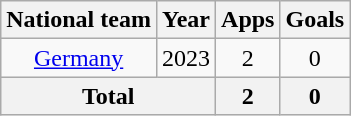<table class="wikitable" style="text-align:center">
<tr>
<th>National team</th>
<th>Year</th>
<th>Apps</th>
<th>Goals</th>
</tr>
<tr>
<td><a href='#'>Germany</a></td>
<td>2023</td>
<td>2</td>
<td>0</td>
</tr>
<tr>
<th colspan="2">Total</th>
<th>2</th>
<th>0</th>
</tr>
</table>
